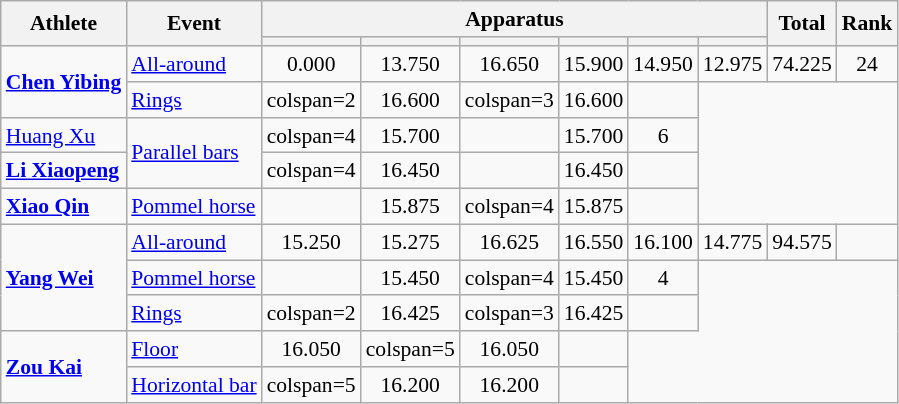<table class="wikitable" style="font-size:90%">
<tr>
<th rowspan=2>Athlete</th>
<th rowspan=2>Event</th>
<th colspan =6>Apparatus</th>
<th rowspan=2>Total</th>
<th rowspan=2>Rank</th>
</tr>
<tr style="font-size:95%">
<th></th>
<th></th>
<th></th>
<th></th>
<th></th>
<th></th>
</tr>
<tr align=center>
<td align=left rowspan=2><strong><a href='#'>Chen Yibing</a></strong></td>
<td align=left><a href='#'>All-around</a></td>
<td>0.000</td>
<td>13.750</td>
<td>16.650</td>
<td>15.900</td>
<td>14.950</td>
<td>12.975</td>
<td>74.225</td>
<td>24</td>
</tr>
<tr align=center>
<td align=left><a href='#'>Rings</a></td>
<td>colspan=2 </td>
<td>16.600</td>
<td>colspan=3 </td>
<td>16.600</td>
<td></td>
</tr>
<tr align=center>
<td align=left><a href='#'>Huang Xu</a></td>
<td align=left rowspan=2><a href='#'>Parallel bars</a></td>
<td>colspan=4 </td>
<td>15.700</td>
<td></td>
<td>15.700</td>
<td>6</td>
</tr>
<tr align=center>
<td align=left><strong><a href='#'>Li Xiaopeng</a></strong></td>
<td>colspan=4 </td>
<td>16.450</td>
<td></td>
<td>16.450</td>
<td></td>
</tr>
<tr align=center>
<td align=left><strong><a href='#'>Xiao Qin</a></strong></td>
<td align=left><a href='#'>Pommel horse</a></td>
<td></td>
<td>15.875</td>
<td>colspan=4 </td>
<td>15.875</td>
<td></td>
</tr>
<tr align=center>
<td align=left rowspan=3><strong><a href='#'>Yang Wei</a></strong></td>
<td align=left><a href='#'>All-around</a></td>
<td>15.250</td>
<td>15.275</td>
<td>16.625</td>
<td>16.550</td>
<td>16.100</td>
<td>14.775</td>
<td>94.575</td>
<td></td>
</tr>
<tr align=center>
<td align=left><a href='#'>Pommel horse</a></td>
<td></td>
<td>15.450</td>
<td>colspan=4 </td>
<td>15.450</td>
<td>4</td>
</tr>
<tr align=center>
<td align=left><a href='#'>Rings</a></td>
<td>colspan=2 </td>
<td>16.425</td>
<td>colspan=3 </td>
<td>16.425</td>
<td></td>
</tr>
<tr align=center>
<td align=left rowspan=2><strong><a href='#'>Zou Kai</a></strong></td>
<td align=left><a href='#'>Floor</a></td>
<td>16.050</td>
<td>colspan=5 </td>
<td>16.050</td>
<td></td>
</tr>
<tr align=center>
<td align=left><a href='#'>Horizontal bar</a></td>
<td>colspan=5 </td>
<td>16.200</td>
<td>16.200</td>
<td></td>
</tr>
</table>
